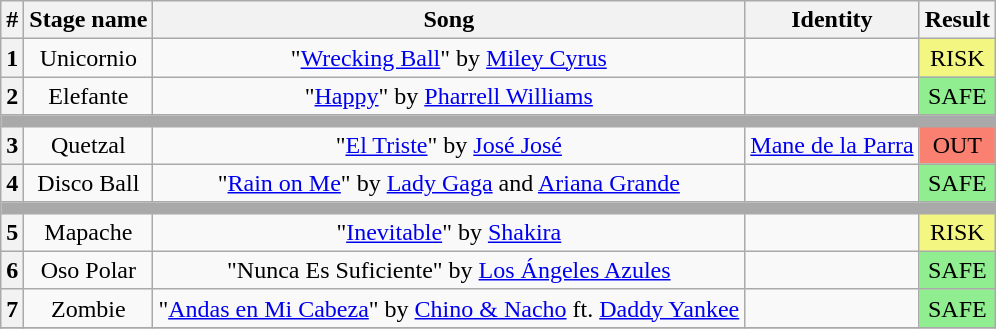<table class="wikitable plainrowheaders" style="text-align: center;">
<tr>
<th>#</th>
<th>Stage name</th>
<th>Song</th>
<th>Identity</th>
<th>Result</th>
</tr>
<tr>
<th>1</th>
<td>Unicornio</td>
<td>"<a href='#'>Wrecking Ball</a>" by <a href='#'>Miley Cyrus</a></td>
<td></td>
<td bgcolor=#F3F781>RISK</td>
</tr>
<tr>
<th>2</th>
<td>Elefante</td>
<td>"<a href='#'>Happy</a>" by <a href='#'>Pharrell Williams</a></td>
<td></td>
<td bgcolor=lightgreen>SAFE</td>
</tr>
<tr>
<td colspan="5" style="background:darkgray"></td>
</tr>
<tr>
<th>3</th>
<td>Quetzal</td>
<td>"<a href='#'>El Triste</a>" by <a href='#'>José José</a></td>
<td><a href='#'>Mane de la Parra</a></td>
<td bgcolor=salmon>OUT</td>
</tr>
<tr>
<th>4</th>
<td>Disco Ball</td>
<td>"<a href='#'>Rain on Me</a>" by <a href='#'>Lady Gaga</a> and <a href='#'>Ariana Grande</a></td>
<td></td>
<td bgcolor=lightgreen>SAFE</td>
</tr>
<tr>
<td colspan="5" style="background:darkgray"></td>
</tr>
<tr>
<th>5</th>
<td>Mapache</td>
<td>"<a href='#'>Inevitable</a>" by <a href='#'>Shakira</a></td>
<td></td>
<td bgcolor=#F3F781>RISK</td>
</tr>
<tr>
<th>6</th>
<td>Oso Polar</td>
<td>"Nunca Es Suficiente" by <a href='#'>Los Ángeles Azules</a></td>
<td></td>
<td bgcolor=lightgreen>SAFE</td>
</tr>
<tr>
<th>7</th>
<td>Zombie</td>
<td>"<a href='#'>Andas en Mi Cabeza</a>" by <a href='#'>Chino & Nacho</a> ft. <a href='#'>Daddy Yankee</a></td>
<td></td>
<td bgcolor=lightgreen>SAFE</td>
</tr>
<tr>
</tr>
</table>
